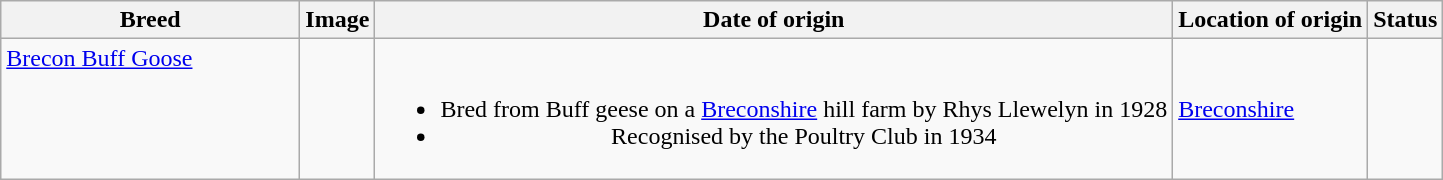<table class="wikitable sortable">
<tr>
<th style="width: 12em;">Breed</th>
<th>Image</th>
<th>Date of origin</th>
<th>Location of origin</th>
<th>Status</th>
</tr>
<tr>
<td valign="top"><a href='#'>Brecon Buff Goose</a></td>
<td></td>
<td align="center"><br><ul><li>Bred from Buff geese on a <a href='#'>Breconshire</a> hill farm by Rhys Llewelyn in 1928</li><li>Recognised by the Poultry Club in 1934</li></ul></td>
<td><a href='#'>Breconshire</a></td>
<td></td>
</tr>
</table>
